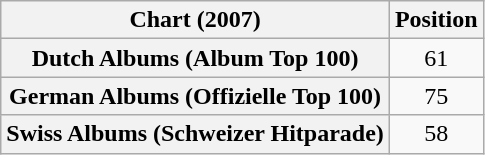<table class="wikitable sortable plainrowheaders" style="text-align:center">
<tr>
<th scope="col">Chart (2007)</th>
<th scope="col">Position</th>
</tr>
<tr>
<th scope="row">Dutch Albums (Album Top 100)</th>
<td>61</td>
</tr>
<tr>
<th scope="row">German Albums (Offizielle Top 100)</th>
<td>75</td>
</tr>
<tr>
<th scope="row">Swiss Albums (Schweizer Hitparade)</th>
<td>58</td>
</tr>
</table>
